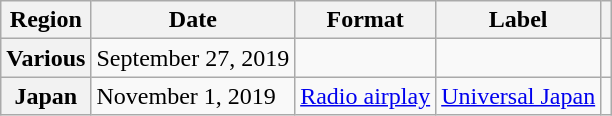<table class="wikitable plainrowheaders">
<tr>
<th scope="col">Region</th>
<th scope="col">Date</th>
<th scope="col">Format</th>
<th scope="col">Label</th>
<th scope="col"></th>
</tr>
<tr>
<th scope="row">Various</th>
<td>September 27, 2019</td>
<td></td>
<td></td>
<td></td>
</tr>
<tr>
<th scope="row">Japan</th>
<td>November 1, 2019</td>
<td><a href='#'>Radio airplay</a></td>
<td><a href='#'>Universal Japan</a></td>
<td></td>
</tr>
</table>
